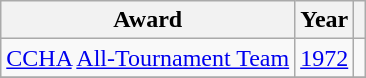<table class="wikitable">
<tr>
<th>Award</th>
<th>Year</th>
<th></th>
</tr>
<tr>
<td><a href='#'>CCHA</a> <a href='#'>All-Tournament Team</a></td>
<td><a href='#'>1972</a></td>
<td></td>
</tr>
<tr>
</tr>
</table>
